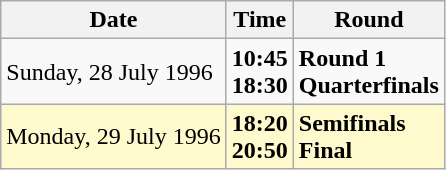<table class="wikitable">
<tr>
<th>Date</th>
<th>Time</th>
<th>Round</th>
</tr>
<tr>
<td>Sunday, 28 July 1996</td>
<td><strong>10:45</strong><br><strong>18:30</strong></td>
<td><strong>Round 1</strong><br><strong>Quarterfinals</strong></td>
</tr>
<tr style=background:lemonchiffon>
<td>Monday, 29 July 1996</td>
<td><strong>18:20</strong><br><strong>20:50</strong></td>
<td><strong>Semifinals</strong><br><strong>Final</strong></td>
</tr>
</table>
